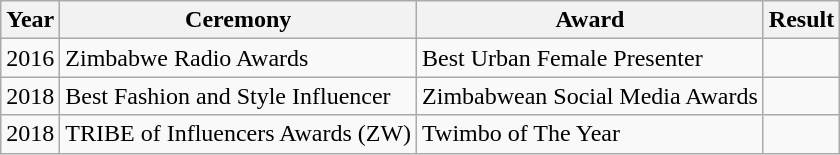<table class="wikitable">
<tr>
<th>Year</th>
<th>Ceremony</th>
<th>Award</th>
<th>Result</th>
</tr>
<tr>
<td>2016</td>
<td>Zimbabwe Radio Awards</td>
<td>Best Urban Female Presenter</td>
<td> </td>
</tr>
<tr>
<td>2018</td>
<td>Best Fashion and Style Influencer</td>
<td>Zimbabwean Social Media Awards</td>
<td> </td>
</tr>
<tr>
<td>2018</td>
<td>TRIBE of Influencers Awards (ZW)</td>
<td>Twimbo of The Year</td>
<td></td>
</tr>
</table>
